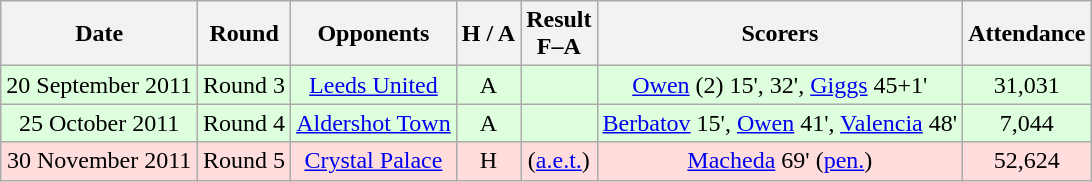<table class="wikitable" style="text-align:center">
<tr>
<th>Date</th>
<th>Round</th>
<th>Opponents</th>
<th>H / A</th>
<th>Result<br>F–A</th>
<th>Scorers</th>
<th>Attendance</th>
</tr>
<tr bgcolor="#ddffdd">
<td>20 September 2011</td>
<td>Round 3</td>
<td><a href='#'>Leeds United</a></td>
<td>A</td>
<td></td>
<td><a href='#'>Owen</a> (2) 15', 32', <a href='#'>Giggs</a> 45+1'</td>
<td>31,031</td>
</tr>
<tr bgcolor="ddffdd">
<td>25 October 2011</td>
<td>Round 4</td>
<td><a href='#'>Aldershot Town</a></td>
<td>A</td>
<td></td>
<td><a href='#'>Berbatov</a> 15', <a href='#'>Owen</a> 41', <a href='#'>Valencia</a> 48'</td>
<td>7,044</td>
</tr>
<tr bgcolor="ffdddd">
<td>30 November 2011</td>
<td>Round 5</td>
<td><a href='#'>Crystal Palace</a></td>
<td>H</td>
<td> (<a href='#'>a.e.t.</a>)</td>
<td><a href='#'>Macheda</a> 69' (<a href='#'>pen.</a>)</td>
<td>52,624</td>
</tr>
</table>
